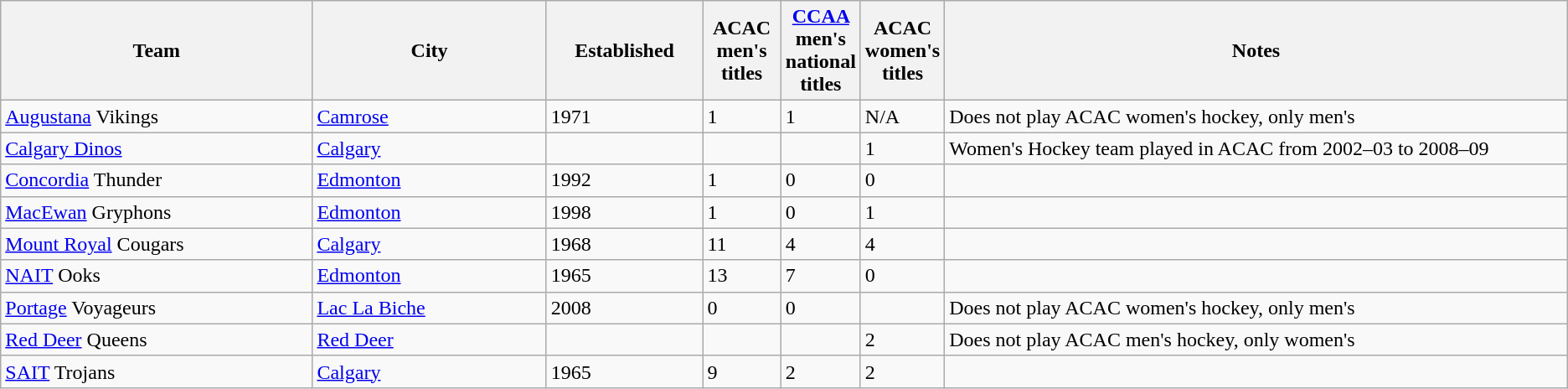<table class="wikitable">
<tr>
<th bgcolor="#DDDDFF" width="20%">Team</th>
<th bgcolor="#DDDDFF" width="15%">City</th>
<th bgcolor="#DDDDFF" width="10%">Established</th>
<th bgcolor="#DDDDFF" width="5%">ACAC men's titles</th>
<th bgcolor="#DDDDFF" width="5%"><a href='#'>CCAA</a> men's national titles</th>
<th bgcolor="#DDDDFF" width="5%">ACAC women's titles</th>
<th bgcolor="#DDDDFF" width="45%">Notes</th>
</tr>
<tr>
<td><a href='#'>Augustana</a> Vikings</td>
<td><a href='#'>Camrose</a></td>
<td>1971</td>
<td>1</td>
<td>1</td>
<td>N/A</td>
<td>Does not play ACAC women's hockey, only men's</td>
</tr>
<tr>
<td><a href='#'>Calgary Dinos</a></td>
<td><a href='#'>Calgary</a></td>
<td></td>
<td></td>
<td></td>
<td>1</td>
<td>Women's Hockey team played in ACAC from 2002–03 to 2008–09</td>
</tr>
<tr>
<td><a href='#'>Concordia</a> Thunder</td>
<td><a href='#'>Edmonton</a></td>
<td>1992</td>
<td>1</td>
<td>0</td>
<td>0</td>
<td></td>
</tr>
<tr>
<td><a href='#'>MacEwan</a> Gryphons</td>
<td><a href='#'>Edmonton</a></td>
<td>1998</td>
<td>1</td>
<td>0</td>
<td>1</td>
<td></td>
</tr>
<tr>
<td><a href='#'>Mount Royal</a> Cougars</td>
<td><a href='#'>Calgary</a></td>
<td>1968</td>
<td>11</td>
<td>4</td>
<td>4</td>
<td></td>
</tr>
<tr>
<td><a href='#'>NAIT</a> Ooks</td>
<td><a href='#'>Edmonton</a></td>
<td>1965</td>
<td>13</td>
<td>7</td>
<td>0</td>
<td></td>
</tr>
<tr>
<td><a href='#'>Portage</a> Voyageurs</td>
<td><a href='#'>Lac La Biche</a></td>
<td>2008</td>
<td>0</td>
<td>0</td>
<td></td>
<td>Does not play ACAC women's hockey, only men's</td>
</tr>
<tr>
<td><a href='#'>Red Deer</a> Queens</td>
<td><a href='#'>Red Deer</a></td>
<td></td>
<td></td>
<td></td>
<td>2</td>
<td>Does not play ACAC men's hockey, only women's</td>
</tr>
<tr>
<td><a href='#'>SAIT</a> Trojans</td>
<td><a href='#'>Calgary</a></td>
<td>1965</td>
<td>9</td>
<td>2</td>
<td>2</td>
<td></td>
</tr>
</table>
